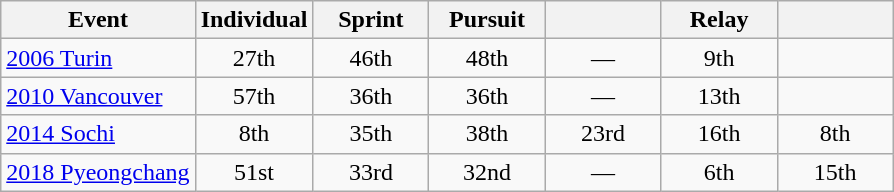<table class="wikitable" style="text-align: center;">
<tr ">
<th>Event</th>
<th style="width:70px;">Individual</th>
<th style="width:70px;">Sprint</th>
<th style="width:70px;">Pursuit</th>
<th style="width:70px;"></th>
<th style="width:70px;">Relay</th>
<th style="width:70px;"></th>
</tr>
<tr>
<td align=left> <a href='#'>2006 Turin</a></td>
<td>27th</td>
<td>46th</td>
<td>48th</td>
<td>—</td>
<td>9th</td>
<td></td>
</tr>
<tr>
<td align=left> <a href='#'>2010 Vancouver</a></td>
<td>57th</td>
<td>36th</td>
<td>36th</td>
<td>—</td>
<td>13th</td>
<td></td>
</tr>
<tr>
<td align=left> <a href='#'>2014 Sochi</a></td>
<td>8th</td>
<td>35th</td>
<td>38th</td>
<td>23rd</td>
<td>16th</td>
<td>8th</td>
</tr>
<tr>
<td align=left> <a href='#'>2018 Pyeongchang</a></td>
<td>51st</td>
<td>33rd</td>
<td>32nd</td>
<td>—</td>
<td>6th</td>
<td>15th</td>
</tr>
</table>
